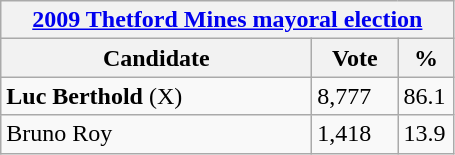<table class="wikitable">
<tr>
<th colspan="3"><a href='#'>2009 Thetford Mines mayoral election</a></th>
</tr>
<tr>
<th bgcolor="#DDDDFF" width="200px">Candidate</th>
<th bgcolor="#DDDDFF" width="50px">Vote</th>
<th bgcolor="#DDDDFF" width="30px">%</th>
</tr>
<tr>
<td><strong>Luc Berthold</strong> (X)</td>
<td>8,777</td>
<td>86.1</td>
</tr>
<tr>
<td>Bruno Roy</td>
<td>1,418</td>
<td>13.9</td>
</tr>
</table>
